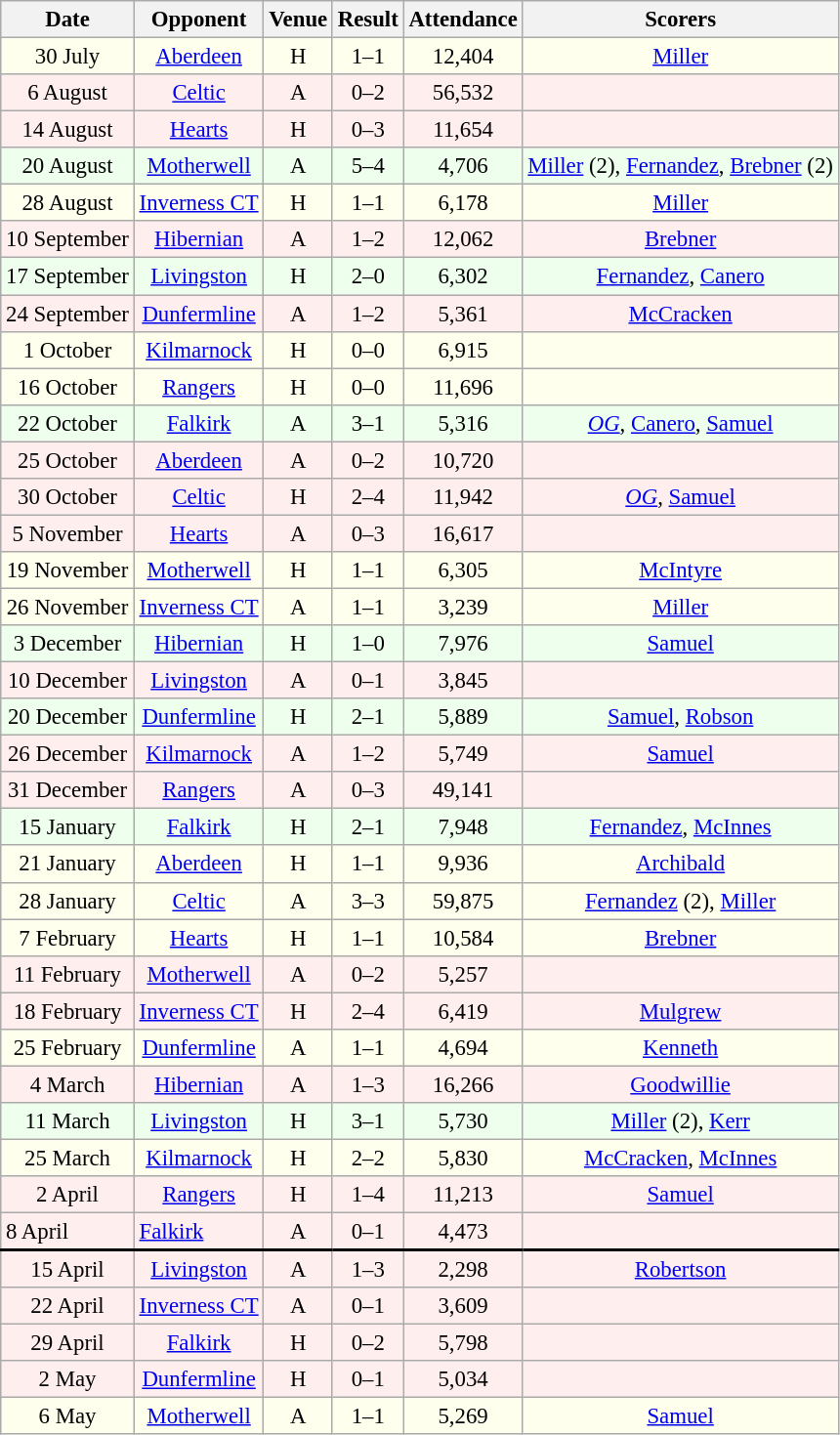<table class="wikitable sortable" style="font-size:95%; text-align:center">
<tr>
<th>Date</th>
<th>Opponent</th>
<th>Venue</th>
<th>Result</th>
<th>Attendance</th>
<th>Scorers</th>
</tr>
<tr bgcolor = "#FFFFEE">
<td>30 July</td>
<td><a href='#'>Aberdeen</a></td>
<td>H</td>
<td>1–1</td>
<td>12,404</td>
<td><a href='#'>Miller</a></td>
</tr>
<tr bgcolor = "#FFEEEE">
<td>6 August</td>
<td><a href='#'>Celtic</a></td>
<td>A</td>
<td>0–2</td>
<td>56,532</td>
<td></td>
</tr>
<tr bgcolor = "#FFEEEE">
<td>14 August</td>
<td><a href='#'>Hearts</a></td>
<td>H</td>
<td>0–3</td>
<td>11,654</td>
<td></td>
</tr>
<tr bgcolor = "#EEFFEE">
<td>20 August</td>
<td><a href='#'>Motherwell</a></td>
<td>A</td>
<td>5–4</td>
<td>4,706</td>
<td><a href='#'>Miller</a> (2), <a href='#'>Fernandez</a>, <a href='#'>Brebner</a> (2)</td>
</tr>
<tr bgcolor = "#FFFFEE">
<td>28 August</td>
<td><a href='#'>Inverness CT</a></td>
<td>H</td>
<td>1–1</td>
<td>6,178</td>
<td><a href='#'>Miller</a></td>
</tr>
<tr bgcolor = "#FFEEEE">
<td>10 September</td>
<td><a href='#'>Hibernian</a></td>
<td>A</td>
<td>1–2</td>
<td>12,062</td>
<td><a href='#'>Brebner</a></td>
</tr>
<tr bgcolor = "#EEFFEE">
<td>17 September</td>
<td><a href='#'>Livingston</a></td>
<td>H</td>
<td>2–0</td>
<td>6,302</td>
<td><a href='#'>Fernandez</a>, <a href='#'>Canero</a></td>
</tr>
<tr bgcolor = "#FFEEEE">
<td>24 September</td>
<td><a href='#'>Dunfermline</a></td>
<td>A</td>
<td>1–2</td>
<td>5,361</td>
<td><a href='#'>McCracken</a></td>
</tr>
<tr bgcolor = "#FFFFEE">
<td>1 October</td>
<td><a href='#'>Kilmarnock</a></td>
<td>H</td>
<td>0–0</td>
<td>6,915</td>
<td></td>
</tr>
<tr bgcolor = "#FFFFEE">
<td>16 October</td>
<td><a href='#'>Rangers</a></td>
<td>H</td>
<td>0–0</td>
<td>11,696</td>
<td></td>
</tr>
<tr bgcolor = "#EEFFEE">
<td>22 October</td>
<td><a href='#'>Falkirk</a></td>
<td>A</td>
<td>3–1</td>
<td>5,316</td>
<td><em><a href='#'>OG</a></em>, <a href='#'>Canero</a>, <a href='#'>Samuel</a></td>
</tr>
<tr bgcolor = "#FFEEEE">
<td>25 October</td>
<td><a href='#'>Aberdeen</a></td>
<td>A</td>
<td>0–2</td>
<td>10,720</td>
<td></td>
</tr>
<tr bgcolor = "#FFEEEE">
<td>30 October</td>
<td><a href='#'>Celtic</a></td>
<td>H</td>
<td>2–4</td>
<td>11,942</td>
<td><em><a href='#'>OG</a></em>, <a href='#'>Samuel</a></td>
</tr>
<tr bgcolor = "#FFEEEE">
<td>5 November</td>
<td><a href='#'>Hearts</a></td>
<td>A</td>
<td>0–3</td>
<td>16,617</td>
<td></td>
</tr>
<tr bgcolor = "#FFFFEE">
<td>19 November</td>
<td><a href='#'>Motherwell</a></td>
<td>H</td>
<td>1–1</td>
<td>6,305</td>
<td><a href='#'>McIntyre</a></td>
</tr>
<tr bgcolor = "#FFFFEE">
<td>26 November</td>
<td><a href='#'>Inverness CT</a></td>
<td>A</td>
<td>1–1</td>
<td>3,239</td>
<td><a href='#'>Miller</a></td>
</tr>
<tr bgcolor = "#EEFFEE">
<td>3 December</td>
<td><a href='#'>Hibernian</a></td>
<td>H</td>
<td>1–0</td>
<td>7,976</td>
<td><a href='#'>Samuel</a></td>
</tr>
<tr bgcolor = "#FFEEEE">
<td>10 December</td>
<td><a href='#'>Livingston</a></td>
<td>A</td>
<td>0–1</td>
<td>3,845</td>
<td></td>
</tr>
<tr bgcolor = "#EEFFEE">
<td>20 December</td>
<td><a href='#'>Dunfermline</a></td>
<td>H</td>
<td>2–1</td>
<td>5,889</td>
<td><a href='#'>Samuel</a>, <a href='#'>Robson</a></td>
</tr>
<tr bgcolor = "#FFEEEE">
<td>26 December</td>
<td><a href='#'>Kilmarnock</a></td>
<td>A</td>
<td>1–2</td>
<td>5,749</td>
<td><a href='#'>Samuel</a></td>
</tr>
<tr bgcolor = "#FFEEEE">
<td>31 December</td>
<td><a href='#'>Rangers</a></td>
<td>A</td>
<td>0–3</td>
<td>49,141</td>
<td></td>
</tr>
<tr bgcolor = "#EEFFEE">
<td>15 January</td>
<td><a href='#'>Falkirk</a></td>
<td>H</td>
<td>2–1</td>
<td>7,948</td>
<td><a href='#'>Fernandez</a>, <a href='#'>McInnes</a></td>
</tr>
<tr bgcolor = "#FFFFEE">
<td>21 January</td>
<td><a href='#'>Aberdeen</a></td>
<td>H</td>
<td>1–1</td>
<td>9,936</td>
<td><a href='#'>Archibald</a></td>
</tr>
<tr bgcolor = "#FFFFEE">
<td>28 January</td>
<td><a href='#'>Celtic</a></td>
<td>A</td>
<td>3–3</td>
<td>59,875</td>
<td><a href='#'>Fernandez</a> (2), <a href='#'>Miller</a></td>
</tr>
<tr bgcolor = "#FFFFEE">
<td>7 February</td>
<td><a href='#'>Hearts</a></td>
<td>H</td>
<td>1–1</td>
<td>10,584</td>
<td><a href='#'>Brebner</a></td>
</tr>
<tr bgcolor = "#FFEEEE">
<td>11 February</td>
<td><a href='#'>Motherwell</a></td>
<td>A</td>
<td>0–2</td>
<td>5,257</td>
<td></td>
</tr>
<tr bgcolor = "#FFEEEE">
<td>18 February</td>
<td><a href='#'>Inverness CT</a></td>
<td>H</td>
<td>2–4</td>
<td>6,419</td>
<td><a href='#'>Mulgrew</a></td>
</tr>
<tr bgcolor = "#FFFFEE">
<td>25 February</td>
<td><a href='#'>Dunfermline</a></td>
<td>A</td>
<td>1–1</td>
<td>4,694</td>
<td><a href='#'>Kenneth</a></td>
</tr>
<tr bgcolor = "#FFEEEE">
<td>4 March</td>
<td><a href='#'>Hibernian</a></td>
<td>A</td>
<td>1–3</td>
<td>16,266</td>
<td><a href='#'>Goodwillie</a></td>
</tr>
<tr bgcolor = "#EEFFEE">
<td>11 March</td>
<td><a href='#'>Livingston</a></td>
<td>H</td>
<td>3–1</td>
<td>5,730</td>
<td><a href='#'>Miller</a> (2), <a href='#'>Kerr</a></td>
</tr>
<tr bgcolor = "#FFFFEE">
<td>25 March</td>
<td><a href='#'>Kilmarnock</a></td>
<td>H</td>
<td>2–2</td>
<td>5,830</td>
<td><a href='#'>McCracken</a>, <a href='#'>McInnes</a></td>
</tr>
<tr bgcolor = "#FFEEEE">
<td>2 April</td>
<td><a href='#'>Rangers</a></td>
<td>H</td>
<td>1–4</td>
<td>11,213</td>
<td><a href='#'>Samuel</a></td>
</tr>
<tr bgcolor = "#FFEEEE">
<td style="text-align:left; border-bottom:2px black solid">8 April</td>
<td style="text-align:left; border-bottom:2px black solid"><a href='#'>Falkirk</a></td>
<td style="border-bottom:2px black solid">A</td>
<td style="border-bottom:2px black solid">0–1</td>
<td style="border-bottom:2px black solid">4,473</td>
<td style="border-bottom:2px black solid"></td>
</tr>
<tr bgcolor = "#FFEEEE">
<td>15 April</td>
<td><a href='#'>Livingston</a></td>
<td>A</td>
<td>1–3</td>
<td>2,298</td>
<td><a href='#'>Robertson</a></td>
</tr>
<tr bgcolor = "#FFEEEE">
<td>22 April</td>
<td><a href='#'>Inverness CT</a></td>
<td>A</td>
<td>0–1</td>
<td>3,609</td>
<td></td>
</tr>
<tr bgcolor = "#FFEEEE">
<td>29 April</td>
<td><a href='#'>Falkirk</a></td>
<td>H</td>
<td>0–2</td>
<td>5,798</td>
<td></td>
</tr>
<tr bgcolor = "#FFEEEE">
<td>2 May</td>
<td><a href='#'>Dunfermline</a></td>
<td>H</td>
<td>0–1</td>
<td>5,034</td>
<td></td>
</tr>
<tr bgcolor = "#FFFFEE">
<td>6 May</td>
<td><a href='#'>Motherwell</a></td>
<td>A</td>
<td>1–1</td>
<td>5,269</td>
<td><a href='#'>Samuel</a></td>
</tr>
</table>
